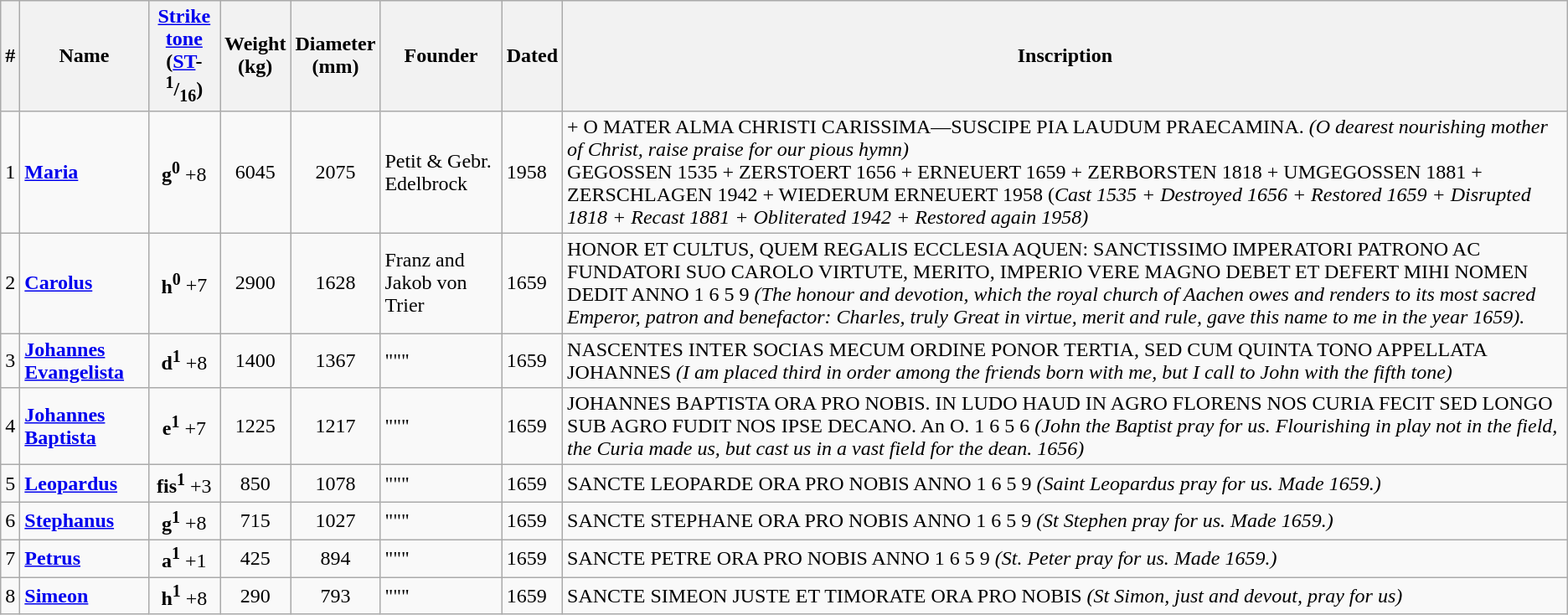<table class="wikitable">
<tr>
<th>#</th>
<th>Name</th>
<th><a href='#'>Strike tone</a><br>(<a href='#'>ST</a>-<sup>1</sup>/<sub>16</sub>)</th>
<th>Weight<br>(kg)</th>
<th>Diameter<br>(mm)</th>
<th>Founder</th>
<th>Dated</th>
<th>Inscription</th>
</tr>
<tr>
<td>1</td>
<td><strong><a href='#'>Maria</a></strong></td>
<td align="center"><strong>g<sup>0</sup></strong> +8</td>
<td align="center">6045</td>
<td align="center">2075</td>
<td>Petit & Gebr. Edelbrock</td>
<td>1958</td>
<td>+ O MATER ALMA CHRISTI CARISSIMA—SUSCIPE PIA LAUDUM PRAECAMINA. <em>(O dearest nourishing mother of Christ, raise praise for our pious hymn)</em><br> GEGOSSEN 1535 + ZERSTOERT 1656 + ERNEUERT 1659 + ZERBORSTEN 1818 + UMGEGOSSEN 1881 + ZERSCHLAGEN 1942 + WIEDERUM ERNEUERT 1958 (<em>Cast 1535 + Destroyed 1656 + Restored 1659 + Disrupted 1818 + Recast 1881 + Obliterated 1942 + Restored again 1958)</em></td>
</tr>
<tr>
<td>2</td>
<td><strong><a href='#'>Carolus</a></strong></td>
<td align="center"><strong>h<sup>0</sup></strong> +7</td>
<td align="center">2900</td>
<td align="center">1628</td>
<td>Franz and Jakob von Trier</td>
<td>1659</td>
<td>HONOR ET CULTUS, QUEM REGALIS ECCLESIA AQUEN: SANCTISSIMO IMPERATORI PATRONO AC FUNDATORI SUO CAROLO VIRTUTE, MERITO, IMPERIO VERE MAGNO DEBET ET DEFERT MIHI NOMEN DEDIT ANNO 1 6 5 9 <em>(The honour and devotion, which the royal church of Aachen owes and renders to its most sacred Emperor, patron and benefactor: Charles, truly Great in virtue, merit and rule, gave this name to me in the year 1659).</em></td>
</tr>
<tr>
<td>3</td>
<td><strong><a href='#'>Johannes Evangelista</a></strong></td>
<td align="center"><strong>d<sup>1</sup></strong> +8</td>
<td align="center">1400</td>
<td align="center">1367</td>
<td>"""</td>
<td>1659</td>
<td>NASCENTES INTER SOCIAS MECUM ORDINE PONOR TERTIA, SED CUM QUINTA TONO APPELLATA JOHANNES <em>(I am placed third in order among the friends born with me, but I call to John with the fifth tone)</em></td>
</tr>
<tr>
<td>4</td>
<td><strong><a href='#'>Johannes Baptista</a></strong></td>
<td align="center"><strong>e<sup>1</sup></strong> +7</td>
<td align="center">1225</td>
<td align="center">1217</td>
<td>"""</td>
<td>1659</td>
<td>JOHANNES BAPTISTA ORA PRO NOBIS. IN LUDO HAUD IN AGRO FLORENS NOS CURIA FECIT SED LONGO SUB AGRO FUDIT NOS IPSE DECANO. An O. 1 6 5 6 <em>(John the Baptist pray for us. Flourishing in play not in the field, the Curia made us, but cast us in a vast field for the dean. 1656)</em></td>
</tr>
<tr>
<td>5</td>
<td><strong><a href='#'>Leopardus</a></strong></td>
<td align="center"><strong>fis<sup>1</sup></strong> +3</td>
<td align="center">850</td>
<td align="center">1078</td>
<td>"""</td>
<td>1659</td>
<td>SANCTE LEOPARDE ORA PRO NOBIS ANNO 1 6 5 9 <em>(Saint Leopardus pray for us. Made 1659.)</em></td>
</tr>
<tr>
<td>6</td>
<td><strong><a href='#'>Stephanus</a></strong></td>
<td align="center"><strong>g<sup>1</sup></strong> +8</td>
<td align="center">715</td>
<td align="center">1027</td>
<td>"""</td>
<td>1659</td>
<td>SANCTE STEPHANE ORA PRO NOBIS ANNO 1 6 5 9 <em>(St Stephen pray for us. Made 1659.)</em></td>
</tr>
<tr>
<td>7</td>
<td><strong><a href='#'>Petrus</a></strong></td>
<td align="center"><strong>a<sup>1</sup></strong> +1</td>
<td align="center">425</td>
<td align="center">894</td>
<td>"""</td>
<td>1659</td>
<td>SANCTE PETRE ORA PRO NOBIS ANNO 1 6 5 9 <em>(St. Peter pray for us. Made 1659.)</em></td>
</tr>
<tr>
<td>8</td>
<td><strong><a href='#'>Simeon</a></strong></td>
<td align="center"><strong>h<sup>1</sup></strong> +8</td>
<td align="center">290</td>
<td align="center">793</td>
<td>"""</td>
<td>1659</td>
<td>SANCTE SIMEON JUSTE ET TIMORATE ORA PRO NOBIS <em>(St Simon, just and devout, pray for us)</em></td>
</tr>
</table>
